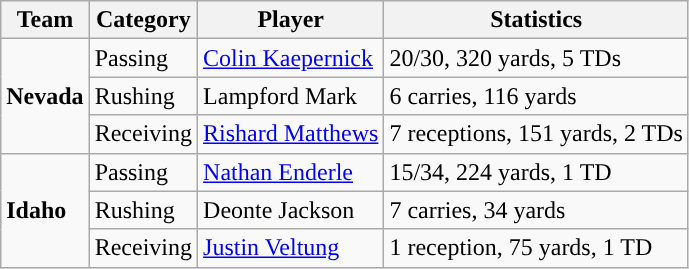<table class="wikitable" style="float: left;">
<tr>
<th>Team</th>
<th>Category</th>
<th>Player</th>
<th>Statistics</th>
</tr>
<tr>
<td rowspan=3><strong>Nevada</strong></td>
<td>Passing</td>
<td><a href='#'>Colin Kaepernick</a></td>
<td>20/30, 320 yards, 5 TDs</td>
</tr>
<tr>
<td>Rushing</td>
<td>Lampford Mark</td>
<td>6 carries, 116 yards</td>
</tr>
<tr>
<td>Receiving</td>
<td><a href='#'>Rishard Matthews</a></td>
<td>7 receptions, 151 yards, 2 TDs</td>
</tr>
<tr>
<td rowspan=3><strong>Idaho</strong></td>
<td>Passing</td>
<td><a href='#'>Nathan Enderle</a></td>
<td>15/34, 224 yards, 1 TD</td>
</tr>
<tr>
<td>Rushing</td>
<td>Deonte Jackson</td>
<td>7 carries, 34 yards</td>
</tr>
<tr>
<td>Receiving</td>
<td><a href='#'>Justin Veltung</a></td>
<td>1 reception, 75 yards, 1 TD</td>
</tr>
</table>
